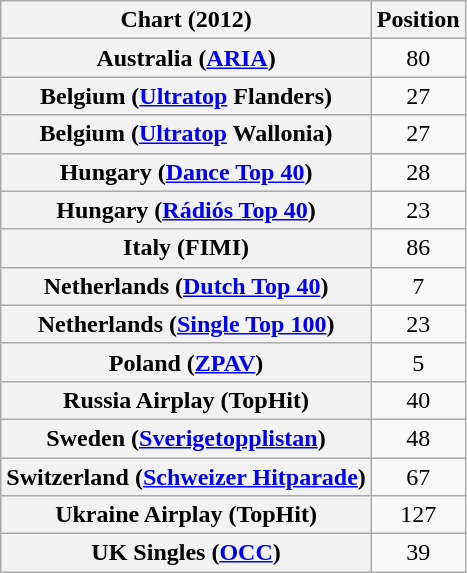<table class="wikitable sortable plainrowheaders" style="text-align:center;">
<tr>
<th scope="col">Chart (2012)</th>
<th scope="col">Position</th>
</tr>
<tr>
<th scope="row">Australia (<a href='#'>ARIA</a>)</th>
<td>80</td>
</tr>
<tr>
<th scope="row">Belgium (<a href='#'>Ultratop</a> Flanders)</th>
<td>27</td>
</tr>
<tr>
<th scope="row">Belgium (<a href='#'>Ultratop</a> Wallonia)</th>
<td>27</td>
</tr>
<tr>
<th scope="row">Hungary (<a href='#'>Dance Top 40</a>)</th>
<td>28</td>
</tr>
<tr>
<th scope="row">Hungary (<a href='#'>Rádiós Top 40</a>)</th>
<td>23</td>
</tr>
<tr>
<th scope="row">Italy (FIMI)</th>
<td>86</td>
</tr>
<tr>
<th scope="row">Netherlands (<a href='#'>Dutch Top 40</a>)</th>
<td>7</td>
</tr>
<tr>
<th scope="row">Netherlands (<a href='#'>Single Top 100</a>)</th>
<td>23</td>
</tr>
<tr>
<th scope="row">Poland (<a href='#'>ZPAV</a>)</th>
<td>5</td>
</tr>
<tr>
<th scope="row">Russia Airplay (TopHit)</th>
<td style="text-align:center;">40</td>
</tr>
<tr>
<th scope="row">Sweden (<a href='#'>Sverigetopplistan</a>)</th>
<td>48</td>
</tr>
<tr>
<th scope="row">Switzerland (<a href='#'>Schweizer Hitparade</a>)</th>
<td>67</td>
</tr>
<tr>
<th scope="row">Ukraine Airplay (TopHit)</th>
<td style="text-align:center;">127</td>
</tr>
<tr>
<th scope="row">UK Singles (<a href='#'>OCC</a>)</th>
<td>39</td>
</tr>
</table>
